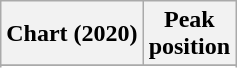<table class="wikitable sortable plainrowheaders">
<tr>
<th scope="col">Chart (2020)</th>
<th scope="col">Peak<br>position</th>
</tr>
<tr>
</tr>
<tr>
</tr>
<tr>
</tr>
<tr>
</tr>
</table>
